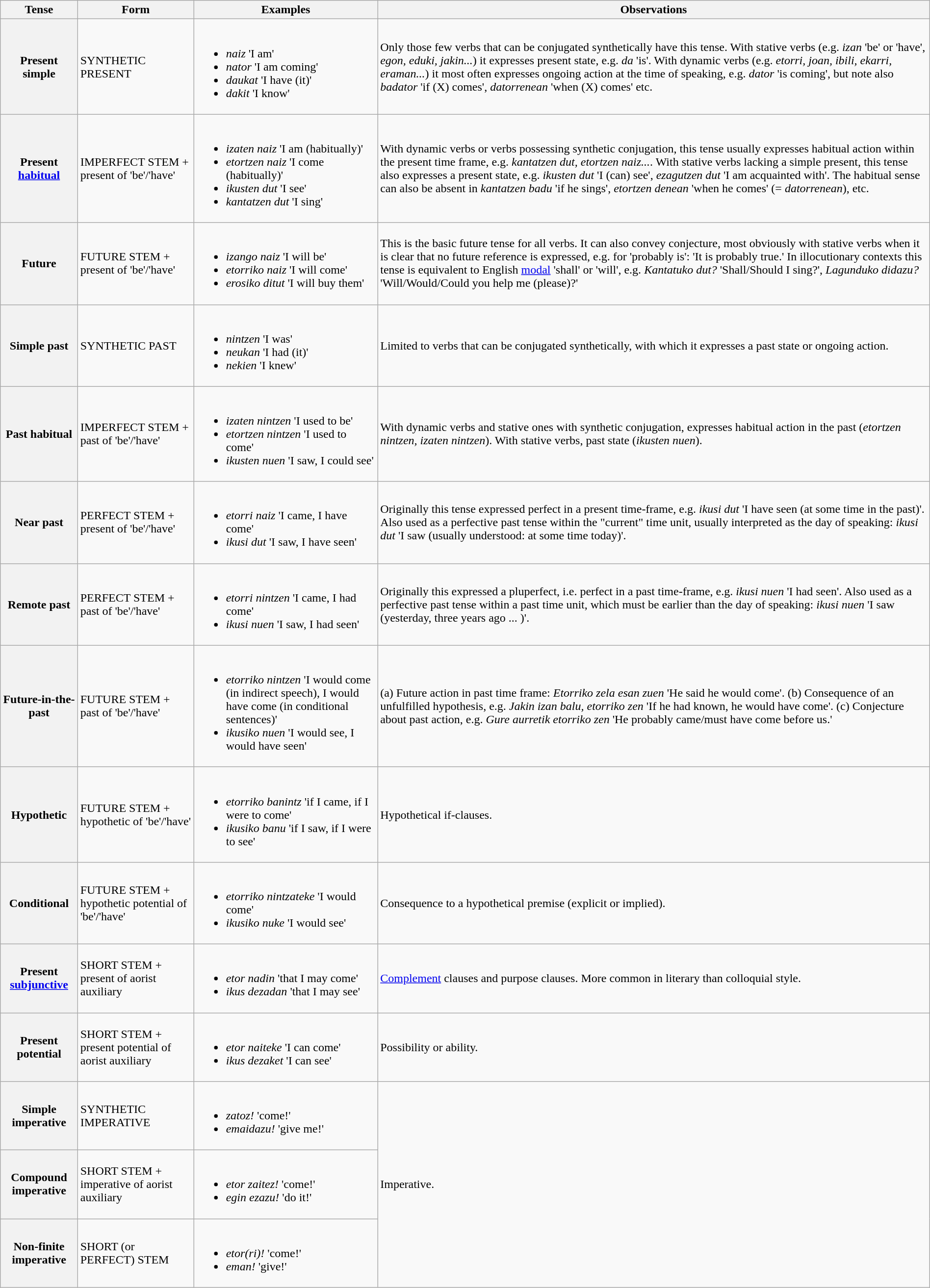<table class="wikitable" style="margin: 1em auto 1em auto">
<tr>
<th align="center">Tense</th>
<th align="center">Form</th>
<th align="center">Examples</th>
<th align="center">Observations</th>
</tr>
<tr>
<th>Present simple</th>
<td>SYNTHETIC PRESENT</td>
<td><br><ul><li><em>naiz</em> 'I am'</li><li><em>nator</em> 'I am coming'</li><li><em>daukat</em> 'I have (it)'</li><li><em>dakit</em> 'I know'</li></ul></td>
<td>Only those few verbs that can be conjugated synthetically have this tense. With stative verbs (e.g. <em>izan</em> 'be' or 'have', <em>egon, eduki, jakin...</em>) it expresses present state, e.g. <em>da</em> 'is'. With dynamic verbs (e.g. <em>etorri, joan, ibili, ekarri, eraman...</em>) it most often expresses ongoing action at the time of speaking, e.g. <em>dator</em> 'is coming', but note also <em>badator</em> 'if (X) comes', <em>datorrenean</em> 'when (X) comes' etc.</td>
</tr>
<tr>
<th>Present <a href='#'>habitual</a></th>
<td>IMPERFECT STEM + present of 'be'/'have'</td>
<td><br><ul><li><em>izaten naiz</em> 'I am (habitually)'</li><li><em>etortzen naiz</em> 'I come (habitually)'</li><li><em>ikusten dut</em> 'I see'</li><li><em>kantatzen dut</em> 'I sing'</li></ul></td>
<td>With dynamic verbs or verbs possessing synthetic conjugation, this tense usually expresses habitual action within the present time frame, e.g. <em>kantatzen dut, etortzen naiz...</em>. With stative verbs lacking a simple present, this tense also expresses a present state, e.g. <em>ikusten dut</em> 'I (can) see', <em>ezagutzen dut</em> 'I am acquainted with'. The habitual sense can also be absent in <em>kantatzen badu</em> 'if he sings', <em>etortzen denean</em> 'when he comes' (= <em>datorrenean</em>), etc.</td>
</tr>
<tr>
<th>Future</th>
<td>FUTURE STEM + present of 'be'/'have'</td>
<td><br><ul><li><em>izango naiz</em> 'I will be'</li><li><em>etorriko naiz</em> 'I will come'</li><li><em>erosiko ditut</em> 'I will buy them'</li></ul></td>
<td>This is the basic future tense for all verbs. It can also convey conjecture, most obviously with stative verbs when it is clear that no future reference is expressed, e.g.  for 'probably is':  'It is probably true.' In illocutionary contexts this tense is equivalent to English <a href='#'>modal</a> 'shall' or 'will', e.g. <em>Kantatuko dut?</em> 'Shall/Should I sing?', <em>Lagunduko didazu?</em> 'Will/Would/Could you help me (please)?'</td>
</tr>
<tr>
<th>Simple past</th>
<td>SYNTHETIC PAST</td>
<td><br><ul><li><em>nintzen</em> 'I was'</li><li><em>neukan</em> 'I had (it)'</li><li><em>nekien</em> 'I knew'</li></ul></td>
<td>Limited to verbs that can be conjugated synthetically, with which it expresses a past state or ongoing action.</td>
</tr>
<tr>
<th>Past habitual</th>
<td>IMPERFECT STEM + past of 'be'/'have'</td>
<td><br><ul><li><em>izaten nintzen</em> 'I used to be'</li><li><em>etortzen nintzen</em> 'I used to come'</li><li><em>ikusten nuen</em> 'I saw, I could see'</li></ul></td>
<td>With dynamic verbs and stative ones with synthetic conjugation, expresses habitual action in the past (<em>etortzen nintzen, izaten nintzen</em>). With stative verbs, past state (<em>ikusten nuen</em>).</td>
</tr>
<tr>
<th>Near past</th>
<td>PERFECT STEM + present of 'be'/'have'</td>
<td><br><ul><li><em>etorri naiz</em> 'I came, I have come'</li><li><em>ikusi dut</em> 'I saw, I have seen'</li></ul></td>
<td>Originally this tense expressed perfect in a present time-frame, e.g. <em>ikusi dut</em> 'I have seen (at some time in the past)'. Also used as a perfective past tense within the "current" time unit, usually interpreted as the day of speaking: <em>ikusi dut</em> 'I saw (usually understood: at some time today)'.</td>
</tr>
<tr>
<th>Remote past</th>
<td>PERFECT STEM + past of 'be'/'have'</td>
<td><br><ul><li><em>etorri nintzen</em> 'I came, I had come'</li><li><em>ikusi nuen</em> 'I saw, I had seen'</li></ul></td>
<td>Originally this expressed a pluperfect, i.e. perfect in a past time-frame, e.g. <em>ikusi nuen</em> 'I had seen'. Also used as a perfective past tense within a past time unit, which must be earlier than the day of speaking: <em>ikusi nuen</em> 'I saw (yesterday, three years ago ... )'.</td>
</tr>
<tr>
<th>Future-in-the-past</th>
<td>FUTURE STEM + past of 'be'/'have'</td>
<td><br><ul><li><em>etorriko nintzen</em> 'I would come (in indirect speech), I would have come (in conditional sentences)'</li><li><em>ikusiko nuen</em> 'I would see, I would have seen'</li></ul></td>
<td>(a) Future action in past time frame: <em>Etorriko zela esan zuen</em> 'He said he would come'. (b) Consequence of an unfulfilled hypothesis, e.g. <em>Jakin izan balu, etorriko zen</em> 'If he had known, he would have come'. (c) Conjecture about past action, e.g. <em>Gure aurretik etorriko zen</em> 'He probably came/must have come before us.'</td>
</tr>
<tr>
<th>Hypothetic</th>
<td>FUTURE STEM + hypothetic of 'be'/'have'</td>
<td><br><ul><li><em>etorriko banintz</em> 'if I came, if I were to come'</li><li><em>ikusiko banu</em> 'if I saw, if I were to see'</li></ul></td>
<td>Hypothetical if-clauses.</td>
</tr>
<tr>
<th>Conditional</th>
<td>FUTURE STEM + hypothetic potential of 'be'/'have'</td>
<td><br><ul><li><em>etorriko nintzateke</em> 'I would come'</li><li><em>ikusiko nuke</em> 'I would see'</li></ul></td>
<td>Consequence to a hypothetical premise (explicit or implied).</td>
</tr>
<tr>
<th>Present <a href='#'>subjunctive</a></th>
<td>SHORT STEM + present of aorist auxiliary</td>
<td><br><ul><li><em>etor nadin</em> 'that I may come'</li><li><em>ikus dezadan</em> 'that I may see'</li></ul></td>
<td><a href='#'>Complement</a> clauses and purpose clauses. More common in literary than colloquial style.</td>
</tr>
<tr>
<th>Present potential</th>
<td>SHORT STEM + present potential of aorist auxiliary</td>
<td><br><ul><li><em>etor naiteke</em> 'I can come'</li><li><em>ikus dezaket</em> 'I can see'</li></ul></td>
<td>Possibility or ability.</td>
</tr>
<tr>
<th>Simple imperative</th>
<td>SYNTHETIC IMPERATIVE</td>
<td><br><ul><li><em>zatoz!</em> 'come!'</li><li><em>emaidazu!</em> 'give me!'</li></ul></td>
<td rowspan=3>Imperative.</td>
</tr>
<tr>
<th>Compound imperative</th>
<td>SHORT STEM + imperative of aorist auxiliary</td>
<td><br><ul><li><em>etor zaitez!</em> 'come!'</li><li><em>egin ezazu!</em> 'do it!'</li></ul></td>
</tr>
<tr>
<th>Non-finite imperative</th>
<td>SHORT (or PERFECT) STEM</td>
<td><br><ul><li><em>etor(ri)!</em> 'come!'</li><li><em>eman!</em> 'give!'</li></ul></td>
</tr>
</table>
